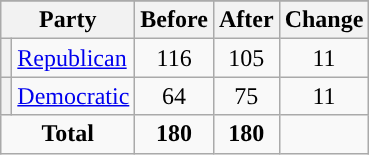<table class="wikitable" style="text-align:center;">
<tr>
</tr>
<tr>
<th colspan=2>Party</th>
<th>Before</th>
<th>After</th>
<th>Change</th>
</tr>
<tr>
<th style="background-color:"></th>
<td style="text-align:left;"><a href='#'>Republican</a></td>
<td>116</td>
<td>105</td>
<td> 11</td>
</tr>
<tr>
<th style="background-color:"></th>
<td style="text-align:left;"><a href='#'>Democratic</a></td>
<td>64</td>
<td>75</td>
<td> 11</td>
</tr>
<tr>
<td colspan=2><strong>Total</strong></td>
<td><strong>180</strong></td>
<td><strong>180</strong></td>
<td></td>
</tr>
</table>
